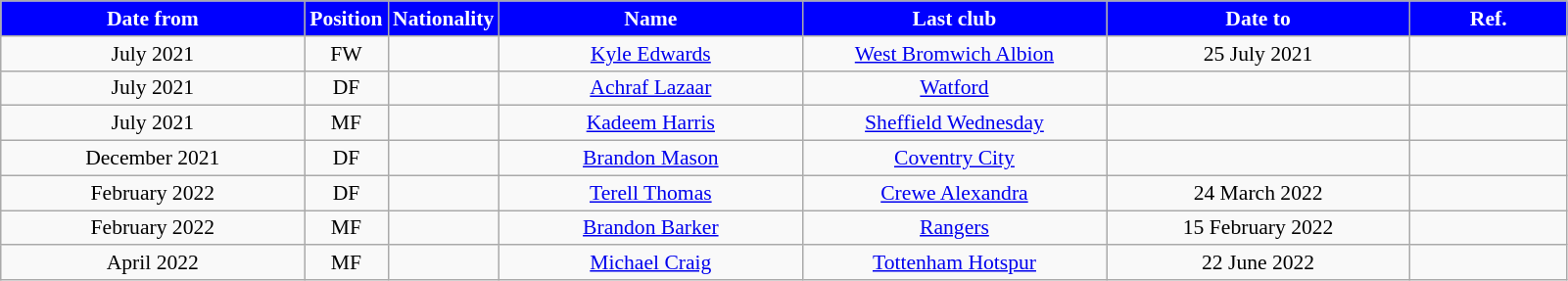<table class="wikitable" style="text-align:center; font-size:90%">
<tr>
<th style="background:#00f; color:white; width:200px;">Date from</th>
<th style="background:#00f; color:white; width:50px;">Position</th>
<th style="background:#00f; color:white; width:50px;">Nationality</th>
<th style="background:#00f; color:white; width:200px;">Name</th>
<th style="background:#00f; color:white; width:200px;">Last club</th>
<th style="background:#00f; color:white; width:200px;">Date to</th>
<th style="background:#00f; color:white; width:100px;">Ref.</th>
</tr>
<tr>
<td>July 2021</td>
<td>FW</td>
<td></td>
<td><a href='#'>Kyle Edwards</a></td>
<td><a href='#'>West Bromwich Albion</a></td>
<td>25 July 2021</td>
<td></td>
</tr>
<tr>
<td>July 2021</td>
<td>DF</td>
<td></td>
<td><a href='#'>Achraf Lazaar</a></td>
<td><a href='#'>Watford</a></td>
<td></td>
<td></td>
</tr>
<tr>
<td>July 2021</td>
<td>MF</td>
<td></td>
<td><a href='#'>Kadeem Harris</a></td>
<td><a href='#'>Sheffield Wednesday</a></td>
<td></td>
<td></td>
</tr>
<tr>
<td>December 2021</td>
<td>DF</td>
<td></td>
<td><a href='#'>Brandon Mason</a></td>
<td><a href='#'>Coventry City</a></td>
<td></td>
<td></td>
</tr>
<tr>
<td>February 2022</td>
<td>DF</td>
<td></td>
<td><a href='#'>Terell Thomas</a></td>
<td><a href='#'>Crewe Alexandra</a></td>
<td>24 March 2022</td>
<td></td>
</tr>
<tr>
<td>February 2022</td>
<td>MF</td>
<td></td>
<td><a href='#'>Brandon Barker</a></td>
<td><a href='#'>Rangers</a></td>
<td>15 February 2022</td>
<td></td>
</tr>
<tr>
<td>April 2022</td>
<td>MF</td>
<td></td>
<td><a href='#'>Michael Craig</a></td>
<td><a href='#'>Tottenham Hotspur</a></td>
<td>22 June 2022</td>
<td></td>
</tr>
</table>
